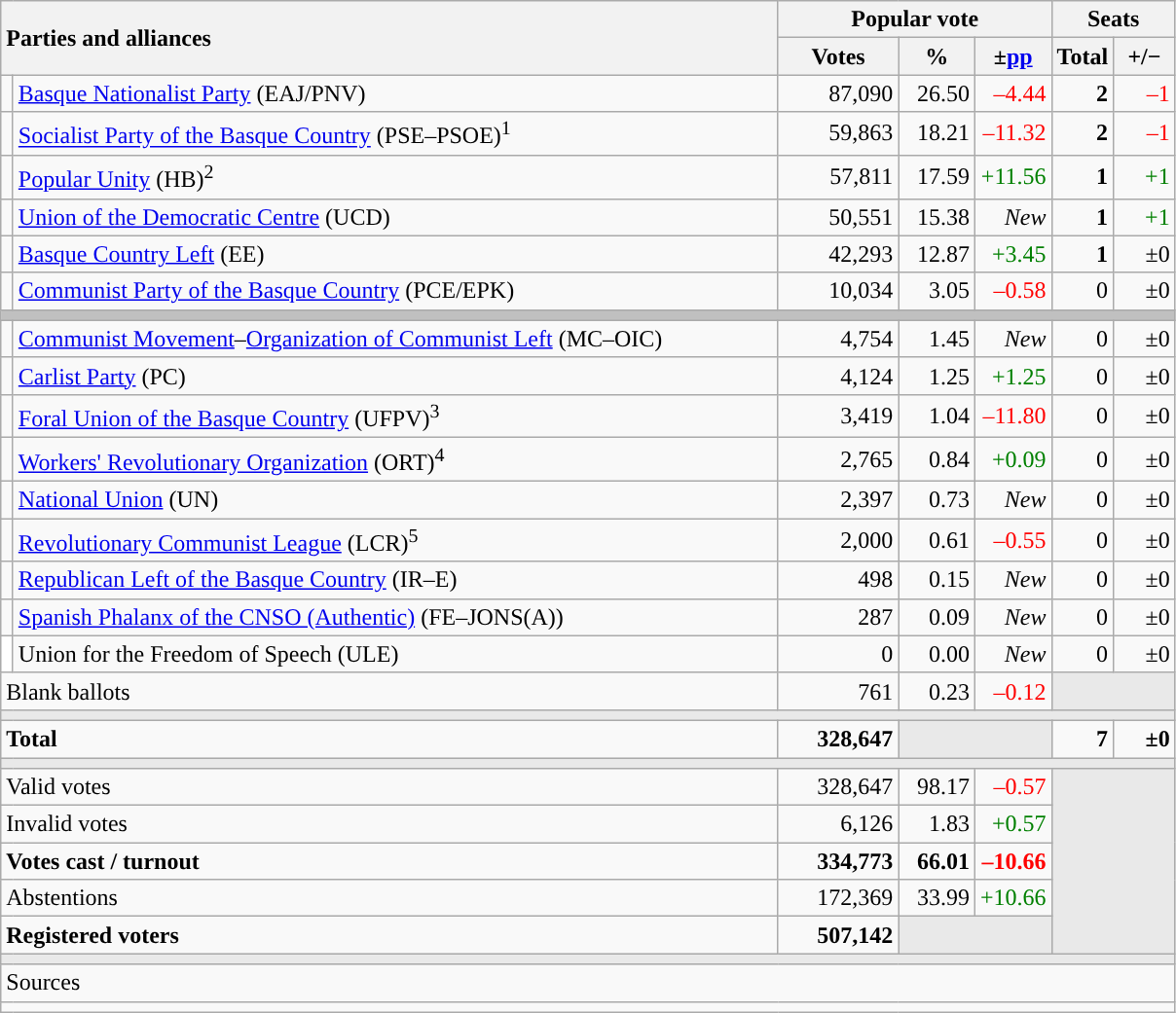<table class="wikitable" style="text-align:right;">
<tr>
<th style="text-align:left;" rowspan="2" colspan="2" width="525">Parties and alliances</th>
<th colspan="3">Popular vote</th>
<th colspan="2">Seats</th>
</tr>
<tr>
<th width="75">Votes</th>
<th width="45">%</th>
<th width="45">±<a href='#'>pp</a></th>
<th width="35">Total</th>
<th width="35">+/−</th>
</tr>
<tr>
<td width="1" style="color:inherit;background:"></td>
<td align="left"><a href='#'>Basque Nationalist Party</a> (EAJ/PNV)</td>
<td>87,090</td>
<td>26.50</td>
<td style="color:red;">–4.44</td>
<td><strong>2</strong></td>
<td style="color:red;">–1</td>
</tr>
<tr>
<td style="color:inherit;background:"></td>
<td align="left"><a href='#'>Socialist Party of the Basque Country</a> (PSE–PSOE)<sup>1</sup></td>
<td>59,863</td>
<td>18.21</td>
<td style="color:red;">–11.32</td>
<td><strong>2</strong></td>
<td style="color:red;">–1</td>
</tr>
<tr>
<td style="color:inherit;background:"></td>
<td align="left"><a href='#'>Popular Unity</a> (HB)<sup>2</sup></td>
<td>57,811</td>
<td>17.59</td>
<td style="color:green;">+11.56</td>
<td><strong>1</strong></td>
<td style="color:green;">+1</td>
</tr>
<tr>
<td style="color:inherit;background:"></td>
<td align="left"><a href='#'>Union of the Democratic Centre</a> (UCD)</td>
<td>50,551</td>
<td>15.38</td>
<td><em>New</em></td>
<td><strong>1</strong></td>
<td style="color:green;">+1</td>
</tr>
<tr>
<td style="color:inherit;background:"></td>
<td align="left"><a href='#'>Basque Country Left</a> (EE)</td>
<td>42,293</td>
<td>12.87</td>
<td style="color:green;">+3.45</td>
<td><strong>1</strong></td>
<td>±0</td>
</tr>
<tr>
<td style="color:inherit;background:"></td>
<td align="left"><a href='#'>Communist Party of the Basque Country</a> (PCE/EPK)</td>
<td>10,034</td>
<td>3.05</td>
<td style="color:red;">–0.58</td>
<td>0</td>
<td>±0</td>
</tr>
<tr>
<td colspan="7" bgcolor="#C0C0C0"></td>
</tr>
<tr>
<td style="color:inherit;background:"></td>
<td align="left"><a href='#'>Communist Movement</a>–<a href='#'>Organization of Communist Left</a> (MC–OIC)</td>
<td>4,754</td>
<td>1.45</td>
<td><em>New</em></td>
<td>0</td>
<td>±0</td>
</tr>
<tr>
<td style="color:inherit;background:"></td>
<td align="left"><a href='#'>Carlist Party</a> (PC)</td>
<td>4,124</td>
<td>1.25</td>
<td style="color:green;">+1.25</td>
<td>0</td>
<td>±0</td>
</tr>
<tr>
<td style="color:inherit;background:"></td>
<td align="left"><a href='#'>Foral Union of the Basque Country</a> (UFPV)<sup>3</sup></td>
<td>3,419</td>
<td>1.04</td>
<td style="color:red;">–11.80</td>
<td>0</td>
<td>±0</td>
</tr>
<tr>
<td style="color:inherit;background:"></td>
<td align="left"><a href='#'>Workers' Revolutionary Organization</a> (ORT)<sup>4</sup></td>
<td>2,765</td>
<td>0.84</td>
<td style="color:green;">+0.09</td>
<td>0</td>
<td>±0</td>
</tr>
<tr>
<td style="color:inherit;background:"></td>
<td align="left"><a href='#'>National Union</a> (UN)</td>
<td>2,397</td>
<td>0.73</td>
<td><em>New</em></td>
<td>0</td>
<td>±0</td>
</tr>
<tr>
<td style="color:inherit;background:"></td>
<td align="left"><a href='#'>Revolutionary Communist League</a> (LCR)<sup>5</sup></td>
<td>2,000</td>
<td>0.61</td>
<td style="color:red;">–0.55</td>
<td>0</td>
<td>±0</td>
</tr>
<tr>
<td style="color:inherit;background:"></td>
<td align="left"><a href='#'>Republican Left of the Basque Country</a> (IR–E)</td>
<td>498</td>
<td>0.15</td>
<td><em>New</em></td>
<td>0</td>
<td>±0</td>
</tr>
<tr>
<td style="color:inherit;background:"></td>
<td align="left"><a href='#'>Spanish Phalanx of the CNSO (Authentic)</a> (FE–JONS(A))</td>
<td>287</td>
<td>0.09</td>
<td><em>New</em></td>
<td>0</td>
<td>±0</td>
</tr>
<tr>
<td bgcolor="white"></td>
<td align="left">Union for the Freedom of Speech (ULE)</td>
<td>0</td>
<td>0.00</td>
<td><em>New</em></td>
<td>0</td>
<td>±0</td>
</tr>
<tr>
<td align="left" colspan="2">Blank ballots</td>
<td>761</td>
<td>0.23</td>
<td style="color:red;">–0.12</td>
<td bgcolor="#E9E9E9" colspan="2"></td>
</tr>
<tr>
<td colspan="7" bgcolor="#E9E9E9"></td>
</tr>
<tr style="font-weight:bold;">
<td align="left" colspan="2">Total</td>
<td>328,647</td>
<td bgcolor="#E9E9E9" colspan="2"></td>
<td>7</td>
<td>±0</td>
</tr>
<tr>
<td colspan="7" bgcolor="#E9E9E9"></td>
</tr>
<tr>
<td align="left" colspan="2">Valid votes</td>
<td>328,647</td>
<td>98.17</td>
<td style="color:red;">–0.57</td>
<td bgcolor="#E9E9E9" colspan="2" rowspan="5"></td>
</tr>
<tr>
<td align="left" colspan="2">Invalid votes</td>
<td>6,126</td>
<td>1.83</td>
<td style="color:green;">+0.57</td>
</tr>
<tr style="font-weight:bold;">
<td align="left" colspan="2">Votes cast / turnout</td>
<td>334,773</td>
<td>66.01</td>
<td style="color:red;">–10.66</td>
</tr>
<tr>
<td align="left" colspan="2">Abstentions</td>
<td>172,369</td>
<td>33.99</td>
<td style="color:green;">+10.66</td>
</tr>
<tr style="font-weight:bold;">
<td align="left" colspan="2">Registered voters</td>
<td>507,142</td>
<td bgcolor="#E9E9E9" colspan="2"></td>
</tr>
<tr>
<td colspan="7" bgcolor="#E9E9E9"></td>
</tr>
<tr>
<td align="left" colspan="7">Sources</td>
</tr>
<tr>
<td colspan="7" style="text-align:left; max-width:790px;"></td>
</tr>
</table>
